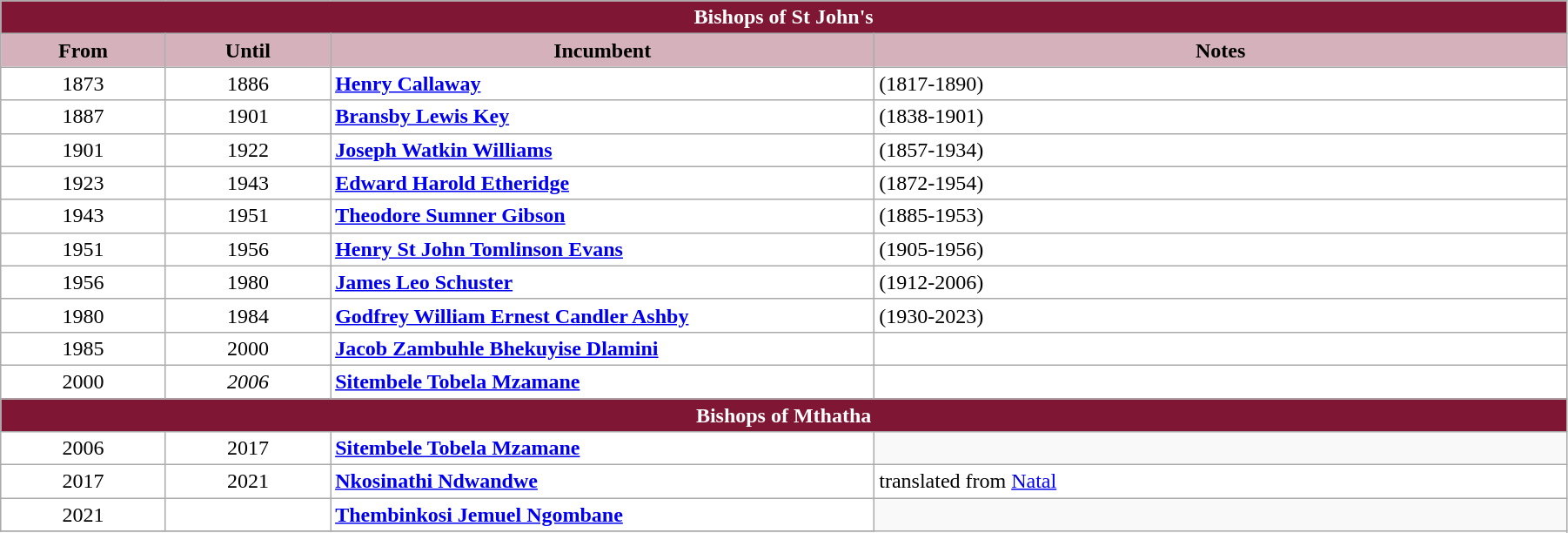<table class="wikitable" style="width: 95%;">
<tr>
<th colspan="4" style="background-color: #7F1734; color: white;">Bishops of St John's</th>
</tr>
<tr>
<th style="background-color: #D4B1BB; width: 10%;">From</th>
<th style="background-color: #D4B1BB; width: 10%;">Until</th>
<th style="background-color: #D4B1BB; width: 33%;">Incumbent</th>
<th style="background-color: #D4B1BB; width: 42%;">Notes</th>
</tr>
<tr valign="top" style="background-color: white;">
<td style="text-align: center;">1873</td>
<td style="text-align: center;">1886</td>
<td><strong><a href='#'>Henry Callaway</a></strong></td>
<td>(1817-1890)</td>
</tr>
<tr valign="top" style="background-color: white;">
<td style="text-align: center;">1887</td>
<td style="text-align: center;">1901</td>
<td><strong><a href='#'>Bransby Lewis Key</a></strong></td>
<td>(1838-1901)</td>
</tr>
<tr valign="top" style="background-color: white;">
<td style="text-align: center;">1901</td>
<td style="text-align: center;">1922</td>
<td><strong><a href='#'>Joseph Watkin Williams</a></strong></td>
<td>(1857-1934)</td>
</tr>
<tr valign="top" style="background-color: white;">
<td style="text-align: center;">1923</td>
<td style="text-align: center;">1943</td>
<td><strong><a href='#'>Edward Harold Etheridge</a></strong></td>
<td>(1872-1954)</td>
</tr>
<tr valign="top" style="background-color: white;">
<td style="text-align: center;">1943</td>
<td style="text-align: center;">1951</td>
<td><strong><a href='#'>Theodore Sumner Gibson</a></strong></td>
<td>(1885-1953)</td>
</tr>
<tr valign="top" style="background-color: white;">
<td style="text-align: center;">1951</td>
<td style="text-align: center;">1956</td>
<td><strong><a href='#'>Henry St John Tomlinson Evans</a></strong></td>
<td>(1905-1956)</td>
</tr>
<tr valign="top" style="background-color: white;">
<td style="text-align: center;">1956</td>
<td style="text-align: center;">1980</td>
<td><strong><a href='#'>James Leo Schuster</a></strong></td>
<td>(1912-2006)</td>
</tr>
<tr valign="top" style="background-color: white;">
<td style="text-align: center;">1980</td>
<td style="text-align: center;">1984</td>
<td><strong><a href='#'>Godfrey William Ernest Candler Ashby</a></strong></td>
<td>(1930-2023)</td>
</tr>
<tr valign="top" style="background-color: white;">
<td style="text-align: center;">1985</td>
<td style="text-align: center;">2000</td>
<td><strong><a href='#'>Jacob Zambuhle Bhekuyise Dlamini</a></strong></td>
<td></td>
</tr>
<tr valign="top" style="background-color: white;">
<td style="text-align: center;">2000</td>
<td style="text-align: center;"><em>2006</em></td>
<td><strong><a href='#'>Sitembele Tobela Mzamane</a></strong></td>
<td></td>
</tr>
<tr>
<th colspan="4" style="background-color: #7F1734; color: white;">Bishops of Mthatha</th>
</tr>
<tr valign="top" style="background-color: white;">
<td style="text-align: center;">2006</td>
<td style="text-align: center;">2017</td>
<td><strong><a href='#'>Sitembele Tobela Mzamane</a></strong></td>
</tr>
<tr valign="top" style="background-color: white;">
<td style="text-align: center;">2017</td>
<td style="text-align: center;">2021</td>
<td><strong><a href='#'>Nkosinathi Ndwandwe</a></strong></td>
<td>translated from <a href='#'>Natal</a></td>
</tr>
<tr valign="top" style="background-color: white;">
<td style="text-align: center;">2021</td>
<td style="text-align: center;"></td>
<td><strong><a href='#'>Thembinkosi Jemuel Ngombane</a></strong></td>
</tr>
<tr>
</tr>
</table>
